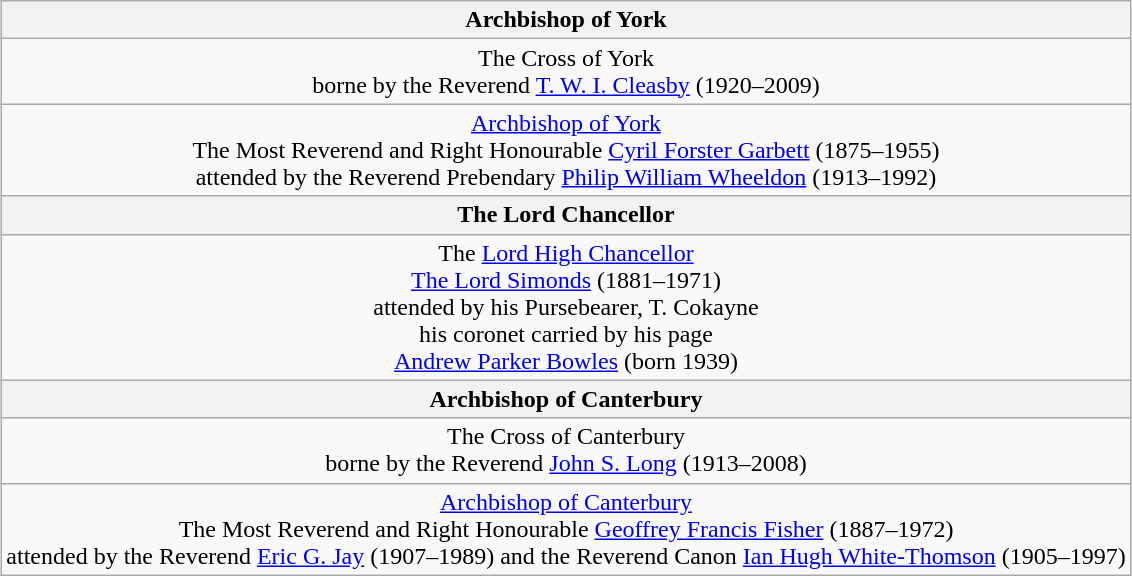<table class="wikitable" style="text-align:center; margin-left: auto; margin-right: auto; border: none;">
<tr>
<th colspan="2">Archbishop of York</th>
</tr>
<tr>
<td colspan="2">The Cross of York<br>borne by the Reverend <a href='#'>T. W. I. Cleasby</a>  (1920–2009)</td>
</tr>
<tr>
<td colspan="2"><a href='#'>Archbishop of York</a><br>The Most Reverend and Right Honourable <a href='#'>Cyril Forster Garbett</a>  (1875–1955)<br>attended by the Reverend Prebendary <a href='#'>Philip William Wheeldon</a>  (1913–1992)</td>
</tr>
<tr>
<th colspan="2">The Lord Chancellor</th>
</tr>
<tr>
<td colspan="2">The <a href='#'>Lord High Chancellor</a><br><a href='#'>The Lord Simonds</a> (1881–1971)<br>attended by his Pursebearer, T. Cokayne<br>his coronet carried by his page<br><a href='#'>Andrew Parker Bowles</a> (born 1939)</td>
</tr>
<tr>
<th colspan="2">Archbishop of Canterbury</th>
</tr>
<tr>
<td colspan="2">The Cross of Canterbury<br>borne by the Reverend <a href='#'>John S. Long</a>  (1913–2008)</td>
</tr>
<tr>
<td colspan="2"><a href='#'>Archbishop of Canterbury</a><br>The Most Reverend and Right Honourable <a href='#'>Geoffrey Francis Fisher</a>  (1887–1972)<br>attended by the Reverend <a href='#'>Eric G. Jay</a>  (1907–1989) and the Reverend Canon <a href='#'>Ian Hugh White-Thomson</a>  (1905–1997)</td>
</tr>
</table>
